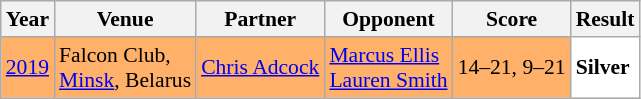<table class="sortable wikitable" style="font-size: 90%;">
<tr>
<th>Year</th>
<th>Venue</th>
<th>Partner</th>
<th>Opponent</th>
<th>Score</th>
<th>Result</th>
</tr>
<tr style="background:#FFB069">
<td align="center"><a href='#'>2019</a></td>
<td align="left">Falcon Club,<br><a href='#'>Minsk</a>, Belarus</td>
<td align="left"> <a href='#'>Chris Adcock</a></td>
<td align="left"> <a href='#'>Marcus Ellis</a><br> <a href='#'>Lauren Smith</a></td>
<td align="left">14–21, 9–21</td>
<td style="text-align:left; background:white"> <strong>Silver</strong></td>
</tr>
</table>
